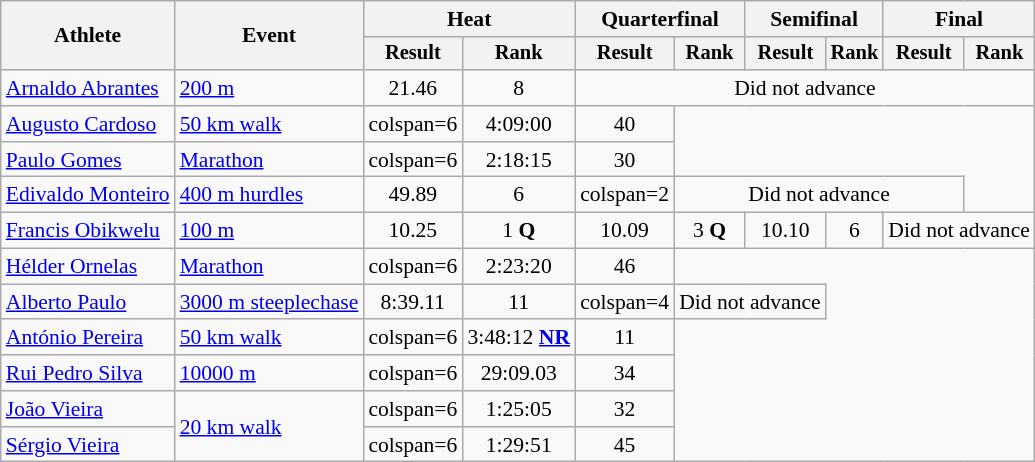<table class=wikitable style="font-size:90%">
<tr>
<th rowspan="2">Athlete</th>
<th rowspan="2">Event</th>
<th colspan="2">Heat</th>
<th colspan="2">Quarterfinal</th>
<th colspan="2">Semifinal</th>
<th colspan="2">Final</th>
</tr>
<tr style="font-size:95%">
<th>Result</th>
<th>Rank</th>
<th>Result</th>
<th>Rank</th>
<th>Result</th>
<th>Rank</th>
<th>Result</th>
<th>Rank</th>
</tr>
<tr align=center>
<td align=left><a href='#'>Arnaldo Abrantes</a></td>
<td align=left><a href='#'>200 m</a></td>
<td>21.46</td>
<td>8</td>
<td colspan=6>Did not advance</td>
</tr>
<tr align=center>
<td align=left><a href='#'>Augusto Cardoso</a></td>
<td align=left><a href='#'>50 km walk</a></td>
<td>colspan=6 </td>
<td>4:09:00</td>
<td>40</td>
</tr>
<tr align=center>
<td align=left><a href='#'>Paulo Gomes</a></td>
<td align=left><a href='#'>Marathon</a></td>
<td>colspan=6 </td>
<td>2:18:15</td>
<td>30</td>
</tr>
<tr align=center>
<td align=left><a href='#'>Edivaldo Monteiro</a></td>
<td align=left><a href='#'>400 m hurdles</a></td>
<td>49.89</td>
<td>6</td>
<td>colspan=2 </td>
<td colspan=4>Did not advance</td>
</tr>
<tr align=center>
<td align=left><a href='#'>Francis Obikwelu</a></td>
<td align=left><a href='#'>100 m</a></td>
<td>10.25</td>
<td>1 <strong>Q</strong></td>
<td>10.09</td>
<td>3 <strong>Q</strong></td>
<td>10.10</td>
<td>6</td>
<td colspan=2>Did not advance</td>
</tr>
<tr align=center>
<td align=left><a href='#'>Hélder Ornelas</a></td>
<td align=left><a href='#'>Marathon</a></td>
<td>colspan=6 </td>
<td>2:23:20</td>
<td>46</td>
</tr>
<tr align=center>
<td align=left><a href='#'>Alberto Paulo</a></td>
<td align=left><a href='#'>3000 m steeplechase</a></td>
<td>8:39.11</td>
<td>11</td>
<td>colspan=4 </td>
<td colspan=2>Did not advance</td>
</tr>
<tr align=center>
<td align=left><a href='#'>António Pereira</a></td>
<td align=left><a href='#'>50 km walk</a></td>
<td>colspan=6 </td>
<td>3:48:12 <strong><a href='#'>NR</a></strong></td>
<td>11</td>
</tr>
<tr align=center>
<td align=left><a href='#'>Rui Pedro Silva</a></td>
<td align=left><a href='#'>10000 m</a></td>
<td>colspan=6 </td>
<td>29:09.03</td>
<td>34</td>
</tr>
<tr align=center>
<td align=left><a href='#'>João Vieira</a></td>
<td align=left rowspan=2><a href='#'>20 km walk</a></td>
<td>colspan=6 </td>
<td>1:25:05</td>
<td>32</td>
</tr>
<tr align=center>
<td align=left><a href='#'>Sérgio Vieira</a></td>
<td>colspan=6 </td>
<td>1:29:51</td>
<td>45</td>
</tr>
</table>
